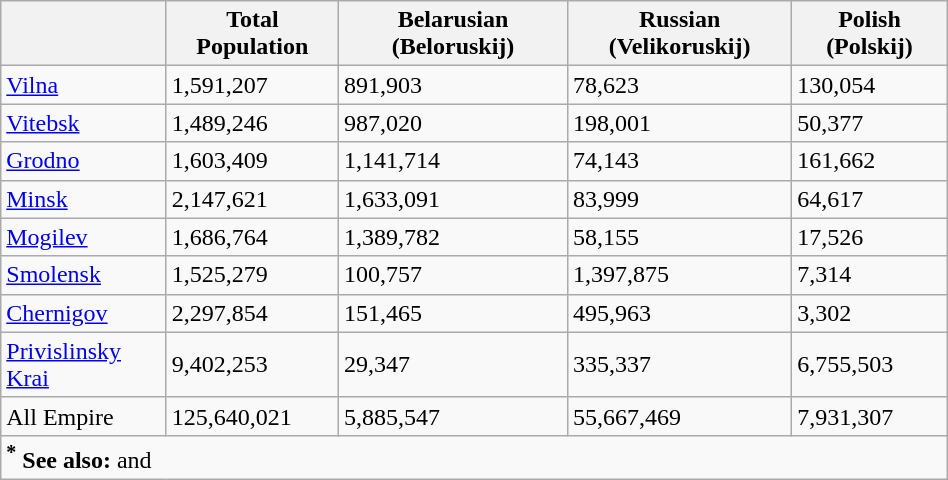<table class="wikitable" style="width:50%; float:right; margin-left:6px;">
<tr>
<th></th>
<th>Total Population</th>
<th>Belarusian (Beloruskij)</th>
<th>Russian (Velikoruskij)</th>
<th>Polish (Polskij)</th>
</tr>
<tr>
<td><a href='#'>Vilna</a></td>
<td>1,591,207</td>
<td>891,903</td>
<td>78,623</td>
<td>130,054</td>
</tr>
<tr>
<td><a href='#'>Vitebsk</a></td>
<td>1,489,246</td>
<td>987,020</td>
<td>198,001</td>
<td>50,377</td>
</tr>
<tr>
<td><a href='#'>Grodno</a></td>
<td>1,603,409</td>
<td>1,141,714</td>
<td>74,143</td>
<td>161,662</td>
</tr>
<tr>
<td><a href='#'>Minsk</a></td>
<td>2,147,621</td>
<td>1,633,091</td>
<td>83,999</td>
<td>64,617</td>
</tr>
<tr>
<td><a href='#'>Mogilev</a></td>
<td>1,686,764</td>
<td>1,389,782</td>
<td>58,155</td>
<td>17,526</td>
</tr>
<tr>
<td><a href='#'>Smolensk</a></td>
<td>1,525,279</td>
<td>100,757</td>
<td>1,397,875</td>
<td>7,314</td>
</tr>
<tr>
<td><a href='#'>Chernigov</a></td>
<td>2,297,854</td>
<td>151,465</td>
<td>495,963</td>
<td>3,302</td>
</tr>
<tr>
<td><a href='#'>Privislinsky Krai</a></td>
<td>9,402,253</td>
<td>29,347</td>
<td>335,337</td>
<td>6,755,503</td>
</tr>
<tr>
<td>All Empire</td>
<td>125,640,021</td>
<td>5,885,547</td>
<td>55,667,469</td>
<td>7,931,307</td>
</tr>
<tr>
<td colspan="5"><strong><sup>*</sup> See also:</strong>   and  </td>
</tr>
</table>
